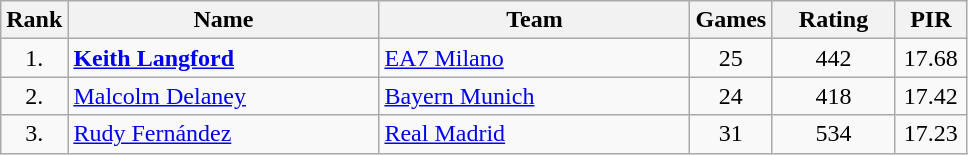<table class="wikitable sortable" style="text-align: center">
<tr>
<th>Rank</th>
<th width=200>Name</th>
<th width=200>Team</th>
<th>Games</th>
<th width=75>Rating</th>
<th width=40>PIR</th>
</tr>
<tr>
<td>1.</td>
<td align="left"> <strong><a href='#'>Keith Langford</a></strong></td>
<td align="left"> <a href='#'>EA7 Milano</a></td>
<td>25</td>
<td>442</td>
<td>17.68</td>
</tr>
<tr>
<td>2.</td>
<td align="left"> <a href='#'>Malcolm Delaney</a></td>
<td align="left"> <a href='#'>Bayern Munich</a></td>
<td>24</td>
<td>418</td>
<td>17.42</td>
</tr>
<tr>
<td>3.</td>
<td align="left"> <a href='#'>Rudy Fernández</a></td>
<td align="left"> <a href='#'>Real Madrid</a></td>
<td>31</td>
<td>534</td>
<td>17.23</td>
</tr>
</table>
